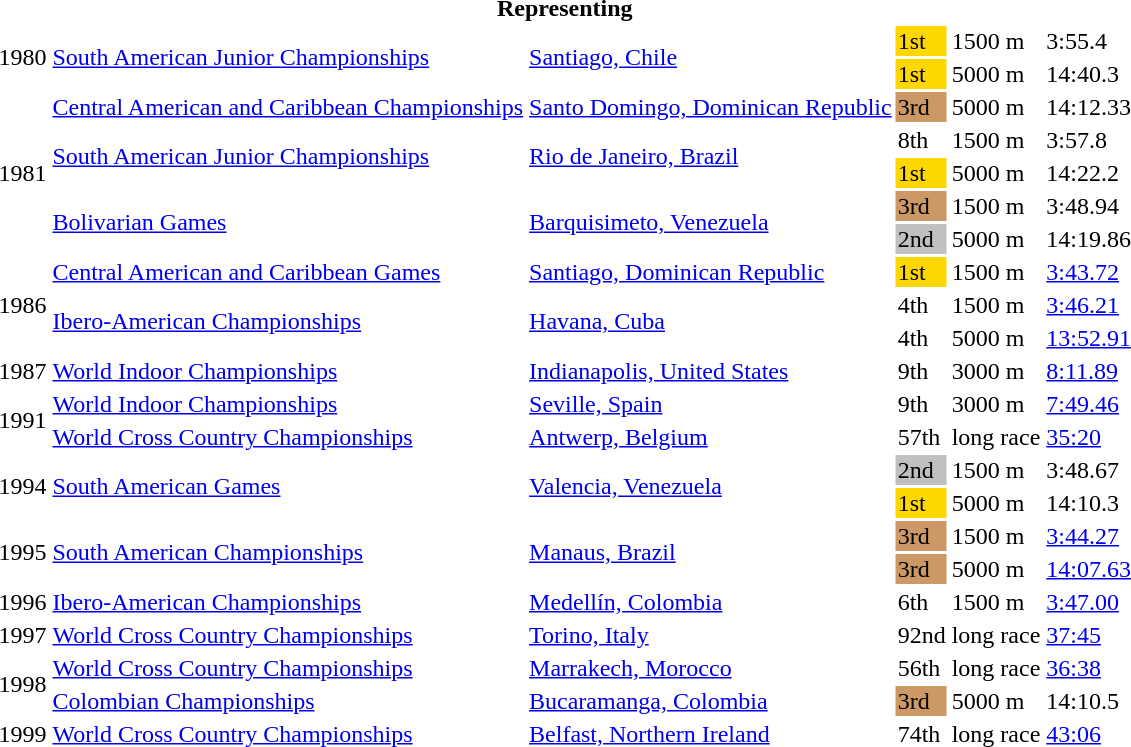<table>
<tr>
<th colspan="6">Representing </th>
</tr>
<tr>
<td rowspan=2>1980</td>
<td rowspan=2><a href='#'>South American Junior Championships</a></td>
<td rowspan=2><a href='#'>Santiago, Chile</a></td>
<td bgcolor=gold>1st</td>
<td>1500 m</td>
<td>3:55.4</td>
</tr>
<tr>
<td bgcolor=gold>1st</td>
<td>5000 m</td>
<td>14:40.3</td>
</tr>
<tr>
<td rowspan=5>1981</td>
<td><a href='#'>Central American and Caribbean Championships</a></td>
<td><a href='#'>Santo Domingo, Dominican Republic</a></td>
<td bgcolor=cc9966>3rd</td>
<td>5000 m</td>
<td>14:12.33</td>
</tr>
<tr>
<td rowspan=2><a href='#'>South American Junior Championships</a></td>
<td rowspan=2><a href='#'>Rio de Janeiro, Brazil</a></td>
<td>8th</td>
<td>1500 m</td>
<td>3:57.8</td>
</tr>
<tr>
<td bgcolor=gold>1st</td>
<td>5000 m</td>
<td>14:22.2</td>
</tr>
<tr>
<td rowspan=2><a href='#'>Bolivarian Games</a></td>
<td rowspan=2><a href='#'>Barquisimeto, Venezuela</a></td>
<td bgcolor=cc9966>3rd</td>
<td>1500 m</td>
<td>3:48.94</td>
</tr>
<tr>
<td bgcolor=silver>2nd</td>
<td>5000 m</td>
<td>14:19.86</td>
</tr>
<tr>
<td rowspan=3>1986</td>
<td><a href='#'>Central American and Caribbean Games</a></td>
<td><a href='#'>Santiago, Dominican Republic</a></td>
<td bgcolor=gold>1st</td>
<td>1500 m</td>
<td><a href='#'>3:43.72</a></td>
</tr>
<tr>
<td rowspan=2><a href='#'>Ibero-American Championships</a></td>
<td rowspan=2><a href='#'>Havana, Cuba</a></td>
<td>4th</td>
<td>1500 m</td>
<td><a href='#'>3:46.21</a></td>
</tr>
<tr>
<td>4th</td>
<td>5000 m</td>
<td><a href='#'>13:52.91</a></td>
</tr>
<tr>
<td>1987</td>
<td><a href='#'>World Indoor Championships</a></td>
<td><a href='#'>Indianapolis, United States</a></td>
<td>9th</td>
<td>3000 m</td>
<td><a href='#'>8:11.89</a></td>
</tr>
<tr>
<td rowspan=2>1991</td>
<td><a href='#'>World Indoor Championships</a></td>
<td><a href='#'>Seville, Spain</a></td>
<td>9th</td>
<td>3000 m</td>
<td><a href='#'>7:49.46</a></td>
</tr>
<tr>
<td><a href='#'>World Cross Country Championships</a></td>
<td><a href='#'>Antwerp, Belgium</a></td>
<td>57th</td>
<td>long race</td>
<td><a href='#'>35:20</a></td>
</tr>
<tr>
<td rowspan=2>1994</td>
<td rowspan=2><a href='#'>South American Games</a></td>
<td rowspan=2><a href='#'>Valencia, Venezuela</a></td>
<td bgcolor=silver>2nd</td>
<td>1500 m</td>
<td>3:48.67</td>
</tr>
<tr>
<td bgcolor=gold>1st</td>
<td>5000 m</td>
<td>14:10.3</td>
</tr>
<tr>
<td rowspan=2>1995</td>
<td rowspan=2><a href='#'>South American Championships</a></td>
<td rowspan=2><a href='#'>Manaus, Brazil</a></td>
<td bgcolor=cc9966>3rd</td>
<td>1500 m</td>
<td><a href='#'>3:44.27</a></td>
</tr>
<tr>
<td bgcolor=cc9966>3rd</td>
<td>5000 m</td>
<td><a href='#'>14:07.63</a></td>
</tr>
<tr>
<td>1996</td>
<td><a href='#'>Ibero-American Championships</a></td>
<td><a href='#'>Medellín, Colombia</a></td>
<td>6th</td>
<td>1500 m</td>
<td><a href='#'>3:47.00</a></td>
</tr>
<tr>
<td>1997</td>
<td><a href='#'>World Cross Country Championships</a></td>
<td><a href='#'>Torino, Italy</a></td>
<td>92nd</td>
<td>long race</td>
<td><a href='#'>37:45</a></td>
</tr>
<tr>
<td rowspan=2>1998</td>
<td><a href='#'>World Cross Country Championships</a></td>
<td><a href='#'>Marrakech, Morocco</a></td>
<td>56th</td>
<td>long race</td>
<td><a href='#'>36:38</a></td>
</tr>
<tr>
<td><a href='#'>Colombian Championships</a></td>
<td><a href='#'>Bucaramanga, Colombia</a></td>
<td bgcolor=cc9966>3rd</td>
<td>5000 m</td>
<td>14:10.5</td>
</tr>
<tr>
<td>1999</td>
<td><a href='#'>World Cross Country Championships</a></td>
<td><a href='#'>Belfast, Northern Ireland</a></td>
<td>74th</td>
<td>long race</td>
<td><a href='#'>43:06</a></td>
</tr>
</table>
